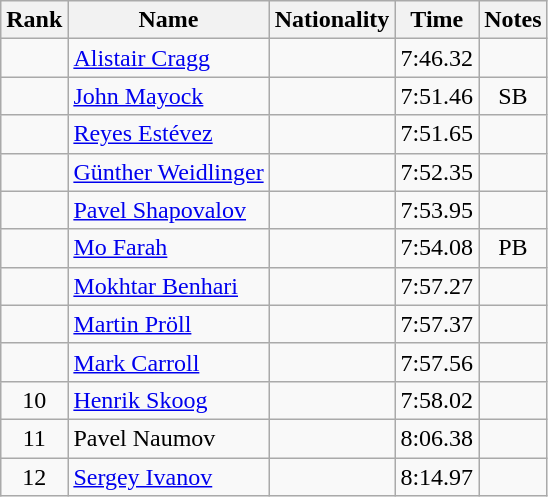<table class="wikitable sortable" style="text-align:center">
<tr>
<th>Rank</th>
<th>Name</th>
<th>Nationality</th>
<th>Time</th>
<th>Notes</th>
</tr>
<tr>
<td></td>
<td align="left"><a href='#'>Alistair Cragg</a></td>
<td align=left></td>
<td>7:46.32</td>
<td></td>
</tr>
<tr>
<td></td>
<td align="left"><a href='#'>John Mayock</a></td>
<td align=left></td>
<td>7:51.46</td>
<td>SB</td>
</tr>
<tr>
<td></td>
<td align="left"><a href='#'>Reyes Estévez</a></td>
<td align=left></td>
<td>7:51.65</td>
<td></td>
</tr>
<tr>
<td></td>
<td align="left"><a href='#'>Günther Weidlinger</a></td>
<td align=left></td>
<td>7:52.35</td>
<td></td>
</tr>
<tr>
<td></td>
<td align="left"><a href='#'>Pavel Shapovalov</a></td>
<td align=left></td>
<td>7:53.95</td>
<td></td>
</tr>
<tr>
<td></td>
<td align="left"><a href='#'>Mo Farah</a></td>
<td align=left></td>
<td>7:54.08</td>
<td>PB</td>
</tr>
<tr>
<td></td>
<td align="left"><a href='#'>Mokhtar Benhari</a></td>
<td align=left></td>
<td>7:57.27</td>
<td></td>
</tr>
<tr>
<td></td>
<td align="left"><a href='#'>Martin Pröll</a></td>
<td align=left></td>
<td>7:57.37</td>
<td></td>
</tr>
<tr>
<td></td>
<td align="left"><a href='#'>Mark Carroll</a></td>
<td align=left></td>
<td>7:57.56</td>
<td></td>
</tr>
<tr>
<td>10</td>
<td align="left"><a href='#'>Henrik Skoog</a></td>
<td align=left></td>
<td>7:58.02</td>
<td></td>
</tr>
<tr>
<td>11</td>
<td align="left">Pavel Naumov</td>
<td align=left></td>
<td>8:06.38</td>
<td></td>
</tr>
<tr>
<td>12</td>
<td align="left"><a href='#'>Sergey Ivanov</a></td>
<td align=left></td>
<td>8:14.97</td>
<td></td>
</tr>
</table>
